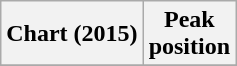<table class="wikitable sortable plainrowheaders" style="text-align:center">
<tr>
<th scope="col">Chart (2015)</th>
<th scope="col">Peak<br>position</th>
</tr>
<tr>
</tr>
</table>
